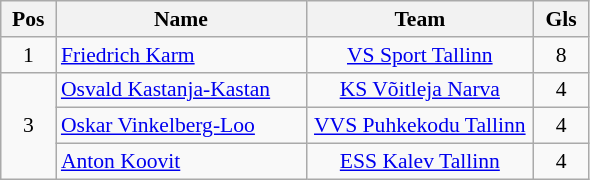<table class="wikitable" style="font-size:90%; text-align:center;">
<tr>
<th width="30">Pos</th>
<th width="160">Name</th>
<th width="145">Team</th>
<th width="30">Gls</th>
</tr>
<tr>
<td>1</td>
<td align=left><a href='#'>Friedrich Karm</a></td>
<td><a href='#'>VS Sport Tallinn</a></td>
<td>8</td>
</tr>
<tr>
<td rowspan="3">3</td>
<td align=left><a href='#'>Osvald Kastanja-Kastan</a></td>
<td><a href='#'>KS Võitleja Narva</a></td>
<td>4</td>
</tr>
<tr>
<td align=left><a href='#'>Oskar Vinkelberg-Loo</a></td>
<td><a href='#'>VVS Puhkekodu Tallinn</a></td>
<td>4</td>
</tr>
<tr>
<td align=left><a href='#'>Anton Koovit</a></td>
<td><a href='#'>ESS Kalev Tallinn</a></td>
<td>4</td>
</tr>
</table>
